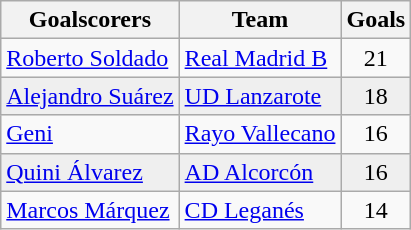<table class="wikitable sortable">
<tr>
<th>Goalscorers</th>
<th>Team</th>
<th>Goals</th>
</tr>
<tr>
<td> <a href='#'>Roberto Soldado</a></td>
<td><a href='#'>Real Madrid B</a></td>
<td align=center>21</td>
</tr>
<tr style="background:#efefef;">
<td> <a href='#'>Alejandro Suárez</a></td>
<td><a href='#'>UD Lanzarote</a></td>
<td align=center>18</td>
</tr>
<tr>
<td> <a href='#'>Geni</a></td>
<td><a href='#'>Rayo Vallecano</a></td>
<td align=center>16</td>
</tr>
<tr style="background:#efefef;">
<td> <a href='#'>Quini Álvarez</a></td>
<td><a href='#'>AD Alcorcón</a></td>
<td align=center>16</td>
</tr>
<tr>
<td> <a href='#'>Marcos Márquez</a></td>
<td><a href='#'>CD Leganés</a></td>
<td align=center>14</td>
</tr>
</table>
